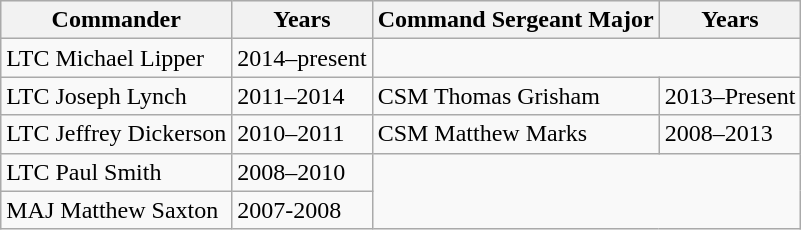<table class="wikitable" style="float:left;">
<tr style="background:#efefef;">
<th>Commander</th>
<th>Years</th>
<th>Command Sergeant Major</th>
<th>Years</th>
</tr>
<tr>
<td>LTC Michael Lipper</td>
<td>2014–present</td>
</tr>
<tr>
<td>LTC Joseph Lynch</td>
<td>2011–2014</td>
<td>CSM Thomas Grisham</td>
<td>2013–Present</td>
</tr>
<tr>
<td>LTC Jeffrey Dickerson</td>
<td>2010–2011</td>
<td>CSM Matthew Marks</td>
<td>2008–2013</td>
</tr>
<tr>
<td>LTC Paul Smith</td>
<td>2008–2010</td>
</tr>
<tr>
<td>MAJ Matthew Saxton</td>
<td>2007-2008</td>
</tr>
</table>
